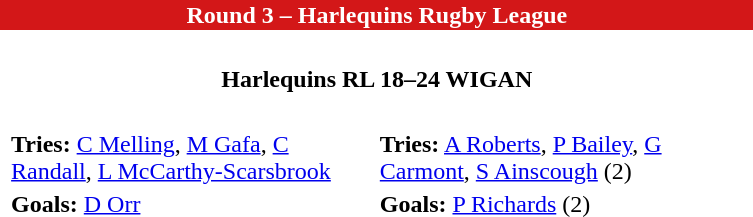<table class="toccolours collapsible collapsed" border="0" align="right" width="40%" style="margin:1em;">
<tr>
<th colspan=2 style="background:#D31718; color:#FFFFFF;">Round 3 – Harlequins Rugby League</th>
</tr>
<tr>
<td><br><table border=0 width=100%>
<tr>
<th colspan=2>Harlequins RL 18–24 WIGAN</th>
</tr>
<tr>
<td><br><table border="0" width="100%">
<tr>
<td width="50%" style="vertical-align:top;"><strong>Tries:</strong> <a href='#'>C Melling</a>, <a href='#'>M Gafa</a>, <a href='#'>C Randall</a>, <a href='#'>L McCarthy-Scarsbrook</a></td>
<td width="50%" style="vertical-align:top;"><strong>Tries:</strong> <a href='#'>A Roberts</a>, <a href='#'>P Bailey</a>, <a href='#'>G Carmont</a>, <a href='#'>S Ainscough</a> (2)</td>
</tr>
<tr>
<td width="50%" style="vertical-align:top;"><strong>Goals:</strong> <a href='#'>D Orr</a></td>
<td width="50%" style="vertical-align:top;"><strong>Goals:</strong> <a href='#'>P Richards</a> (2)</td>
</tr>
</table>
</td>
</tr>
</table>
</td>
</tr>
</table>
